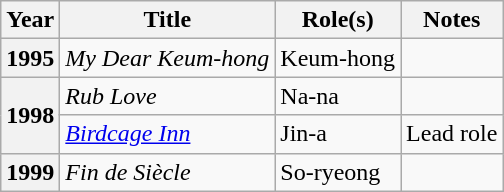<table class="wikitable plainrowheaders">
<tr>
<th>Year</th>
<th>Title</th>
<th>Role(s)</th>
<th>Notes</th>
</tr>
<tr>
<th scope="row">1995</th>
<td><em>My Dear Keum-hong</em></td>
<td>Keum-hong</td>
<td></td>
</tr>
<tr>
<th scope="row" rowspan="2">1998</th>
<td><em>Rub Love</em></td>
<td>Na-na</td>
<td></td>
</tr>
<tr>
<td><em><a href='#'>Birdcage Inn</a></em></td>
<td>Jin-a</td>
<td>Lead role</td>
</tr>
<tr>
<th scope="row">1999</th>
<td><em>Fin de Siècle</em></td>
<td>So-ryeong</td>
<td></td>
</tr>
</table>
